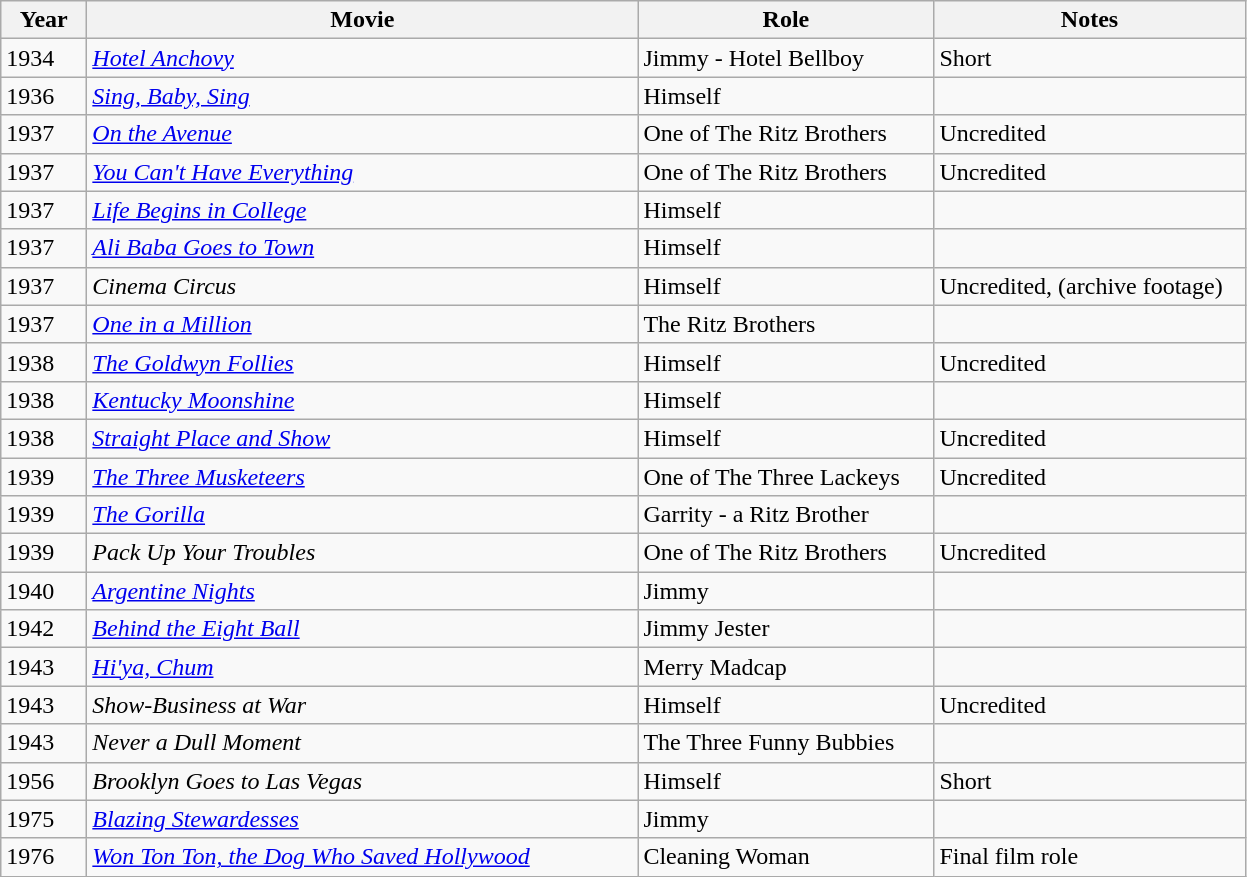<table class="wikitable">
<tr valign="top">
<th width="50px">Year</th>
<th width="360px">Movie</th>
<th width="190px">Role</th>
<th width="200px">Notes</th>
</tr>
<tr valign="top">
<td>1934</td>
<td><em><a href='#'>Hotel Anchovy</a></em></td>
<td>Jimmy - Hotel Bellboy</td>
<td>Short</td>
</tr>
<tr valign="top">
<td>1936</td>
<td><em><a href='#'>Sing, Baby, Sing</a></em></td>
<td>Himself</td>
<td></td>
</tr>
<tr valign="top">
<td>1937</td>
<td><em><a href='#'>On the Avenue</a></em></td>
<td>One of The Ritz Brothers</td>
<td>Uncredited</td>
</tr>
<tr valign="top">
<td>1937</td>
<td><em><a href='#'>You Can't Have Everything</a></em></td>
<td>One of The Ritz Brothers</td>
<td>Uncredited</td>
</tr>
<tr valign="top">
<td>1937</td>
<td><em><a href='#'>Life Begins in College</a></em></td>
<td>Himself</td>
<td></td>
</tr>
<tr valign="top">
<td>1937</td>
<td><em><a href='#'>Ali Baba Goes to Town</a></em></td>
<td>Himself</td>
<td></td>
</tr>
<tr valign="top">
<td>1937</td>
<td><em>Cinema Circus</em></td>
<td>Himself</td>
<td>Uncredited, (archive footage)</td>
</tr>
<tr valign="top">
<td>1937</td>
<td><em><a href='#'>One in a Million</a></em></td>
<td>The Ritz Brothers</td>
<td></td>
</tr>
<tr valign="top">
<td>1938</td>
<td><em><a href='#'>The Goldwyn Follies</a></em></td>
<td>Himself</td>
<td>Uncredited</td>
</tr>
<tr valign="top">
<td>1938</td>
<td><em><a href='#'>Kentucky Moonshine</a></em></td>
<td>Himself</td>
<td></td>
</tr>
<tr valign="top">
<td>1938</td>
<td><em><a href='#'>Straight Place and Show</a></em></td>
<td>Himself</td>
<td>Uncredited</td>
</tr>
<tr valign="top">
<td>1939</td>
<td><em><a href='#'>The Three Musketeers</a></em></td>
<td>One of The Three Lackeys</td>
<td>Uncredited</td>
</tr>
<tr valign="top">
<td>1939</td>
<td><em><a href='#'>The Gorilla</a></em></td>
<td>Garrity - a Ritz Brother</td>
<td></td>
</tr>
<tr valign="top">
<td>1939</td>
<td><em>Pack Up Your Troubles</em></td>
<td>One of The Ritz Brothers</td>
<td>Uncredited</td>
</tr>
<tr valign="top">
<td>1940</td>
<td><em><a href='#'>Argentine Nights</a></em></td>
<td>Jimmy</td>
<td></td>
</tr>
<tr valign="top">
<td>1942</td>
<td><em><a href='#'>Behind the Eight Ball</a></em></td>
<td>Jimmy Jester</td>
<td></td>
</tr>
<tr valign="top">
<td>1943</td>
<td><em><a href='#'>Hi'ya, Chum</a></em></td>
<td>Merry Madcap</td>
<td></td>
</tr>
<tr valign="top">
<td>1943</td>
<td><em>Show-Business at War</em></td>
<td>Himself</td>
<td>Uncredited</td>
</tr>
<tr valign="top">
<td>1943</td>
<td><em>Never a Dull Moment</em></td>
<td>The Three Funny Bubbies</td>
<td></td>
</tr>
<tr valign="top">
<td>1956</td>
<td><em>Brooklyn Goes to Las Vegas</em></td>
<td>Himself</td>
<td>Short</td>
</tr>
<tr valign="top">
<td>1975</td>
<td><em><a href='#'>Blazing Stewardesses</a></em></td>
<td>Jimmy</td>
<td></td>
</tr>
<tr valign="top">
<td>1976</td>
<td><em><a href='#'>Won Ton Ton, the Dog Who Saved Hollywood</a></em></td>
<td>Cleaning Woman</td>
<td>Final film role</td>
</tr>
</table>
